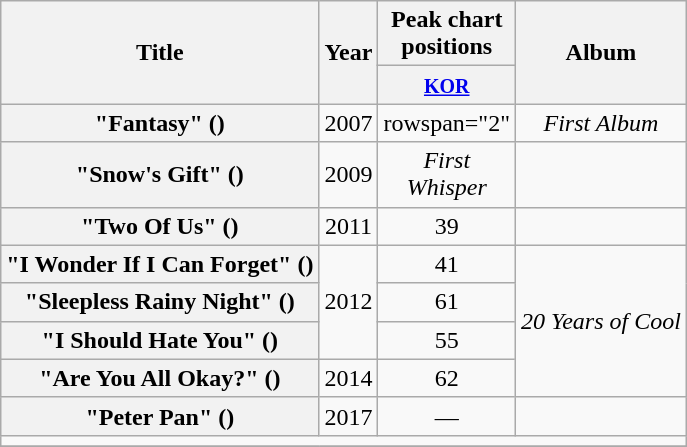<table class="wikitable plainrowheaders" style="text-align:center;">
<tr>
<th rowspan="2" scope="col">Title</th>
<th rowspan="2" scope="col">Year</th>
<th colspan="1" scope="col" style="width:5em;">Peak chart positions</th>
<th rowspan="2" scope="col">Album</th>
</tr>
<tr>
<th><small><a href='#'>KOR</a></small><br></th>
</tr>
<tr>
<th scope="row">"Fantasy" ()</th>
<td>2007</td>
<td>rowspan="2" </td>
<td><em>First Album</em></td>
</tr>
<tr>
<th scope="row">"Snow's Gift" ()<br></th>
<td>2009</td>
<td><em>First Whisper</em></td>
</tr>
<tr>
<th scope="row">"Two Of Us" ()<br></th>
<td>2011</td>
<td>39</td>
<td></td>
</tr>
<tr>
<th scope="row">"I Wonder If I Can Forget" ()</th>
<td rowspan="3">2012</td>
<td>41</td>
<td rowspan="4"><em>20 Years of Cool</em></td>
</tr>
<tr>
<th scope="row">"Sleepless Rainy Night" ()<br></th>
<td>61</td>
</tr>
<tr>
<th scope="row">"I Should Hate You" ()</th>
<td>55</td>
</tr>
<tr>
<th scope="row">"Are You All Okay?" ()</th>
<td>2014</td>
<td>62</td>
</tr>
<tr>
<th scope="row">"Peter Pan" ()</th>
<td>2017</td>
<td>—</td>
<td></td>
</tr>
<tr>
<td colspan="4"></td>
</tr>
<tr>
</tr>
</table>
